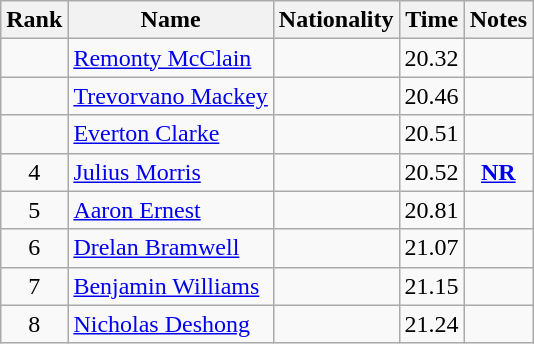<table class="wikitable sortable" style="text-align:center">
<tr>
<th>Rank</th>
<th>Name</th>
<th>Nationality</th>
<th>Time</th>
<th>Notes</th>
</tr>
<tr>
<td></td>
<td align=left><a href='#'>Remonty McClain</a></td>
<td align=left></td>
<td>20.32</td>
<td></td>
</tr>
<tr>
<td></td>
<td align=left><a href='#'>Trevorvano Mackey</a></td>
<td align=left></td>
<td>20.46</td>
<td></td>
</tr>
<tr>
<td></td>
<td align=left><a href='#'>Everton Clarke</a></td>
<td align=left></td>
<td>20.51</td>
<td></td>
</tr>
<tr>
<td>4</td>
<td align=left><a href='#'>Julius Morris</a></td>
<td align=left></td>
<td>20.52</td>
<td><strong><a href='#'>NR</a></strong></td>
</tr>
<tr>
<td>5</td>
<td align=left><a href='#'>Aaron Ernest</a></td>
<td align=left></td>
<td>20.81</td>
<td></td>
</tr>
<tr>
<td>6</td>
<td align=left><a href='#'>Drelan Bramwell</a></td>
<td align=left></td>
<td>21.07</td>
<td></td>
</tr>
<tr>
<td>7</td>
<td align=left><a href='#'>Benjamin Williams</a></td>
<td align=left></td>
<td>21.15</td>
<td></td>
</tr>
<tr>
<td>8</td>
<td align=left><a href='#'>Nicholas Deshong</a></td>
<td align=left></td>
<td>21.24</td>
<td></td>
</tr>
</table>
